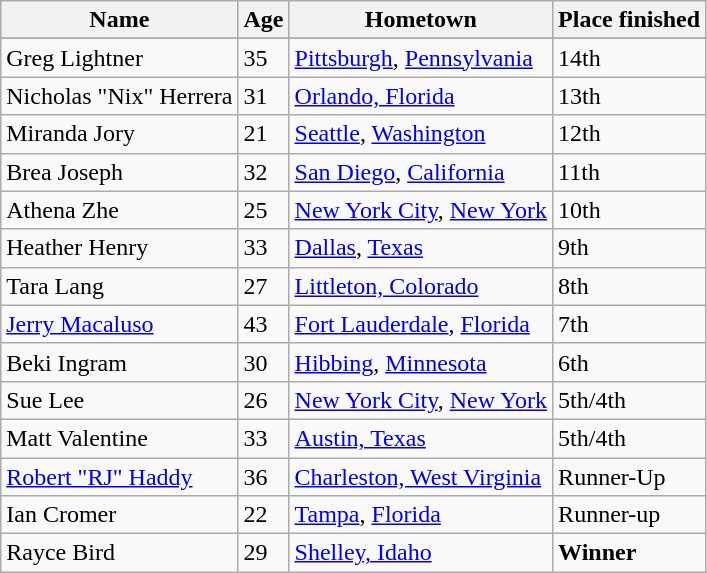<table class="wikitable sortable">
<tr>
<th>Name</th>
<th>Age</th>
<th>Hometown</th>
<th>Place finished</th>
</tr>
<tr>
</tr>
<tr>
<td>Greg Lightner</td>
<td>35</td>
<td><a href='#'>Pittsburgh</a>, <a href='#'>Pennsylvania</a></td>
<td>14th</td>
</tr>
<tr>
<td>Nicholas "Nix" Herrera</td>
<td>31</td>
<td><a href='#'>Orlando, Florida</a></td>
<td>13th</td>
</tr>
<tr>
<td>Miranda Jory</td>
<td>21</td>
<td><a href='#'>Seattle</a>, <a href='#'>Washington</a></td>
<td>12th</td>
</tr>
<tr>
<td>Brea Joseph</td>
<td>32</td>
<td><a href='#'>San Diego</a>, <a href='#'>California</a></td>
<td>11th</td>
</tr>
<tr>
<td>Athena Zhe</td>
<td>25</td>
<td><a href='#'>New York City</a>, <a href='#'>New York</a></td>
<td>10th</td>
</tr>
<tr>
<td>Heather Henry</td>
<td>33</td>
<td><a href='#'>Dallas</a>, <a href='#'>Texas</a></td>
<td>9th</td>
</tr>
<tr>
<td>Tara Lang</td>
<td>27</td>
<td><a href='#'>Littleton, Colorado</a></td>
<td>8th</td>
</tr>
<tr>
<td><a href='#'>Jerry Macaluso</a></td>
<td>43</td>
<td><a href='#'>Fort Lauderdale</a>, <a href='#'>Florida</a></td>
<td>7th</td>
</tr>
<tr>
<td>Beki Ingram</td>
<td>30</td>
<td><a href='#'>Hibbing</a>, <a href='#'>Minnesota</a></td>
<td>6th</td>
</tr>
<tr>
<td>Sue Lee</td>
<td>26</td>
<td><a href='#'>New York City</a>, <a href='#'>New York</a></td>
<td>5th/4th</td>
</tr>
<tr>
<td>Matt Valentine</td>
<td>33</td>
<td><a href='#'>Austin, Texas</a></td>
<td>5th/4th</td>
</tr>
<tr>
<td><a href='#'>Robert "RJ" Haddy</a></td>
<td>36</td>
<td><a href='#'>Charleston, West Virginia</a></td>
<td>Runner-Up</td>
</tr>
<tr>
<td>Ian Cromer</td>
<td>22</td>
<td><a href='#'>Tampa</a>, <a href='#'>Florida</a></td>
<td>Runner-up</td>
</tr>
<tr>
<td>Rayce Bird</td>
<td>29</td>
<td><a href='#'>Shelley, Idaho</a></td>
<td><strong>Winner</strong></td>
</tr>
</table>
